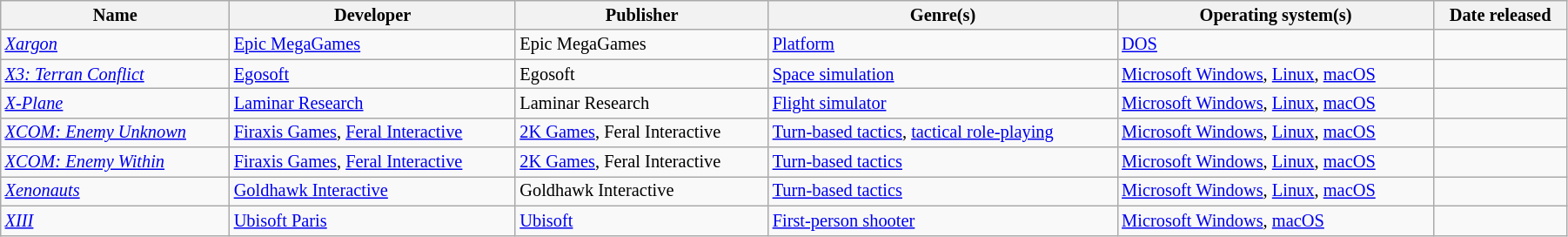<table class="wikitable sortable" style="font-size:85%; width:95%">
<tr>
<th>Name</th>
<th>Developer</th>
<th>Publisher</th>
<th>Genre(s)</th>
<th>Operating system(s)</th>
<th>Date released</th>
</tr>
<tr>
<td><em><a href='#'>Xargon</a></em></td>
<td><a href='#'>Epic MegaGames</a></td>
<td>Epic MegaGames</td>
<td><a href='#'>Platform</a></td>
<td><a href='#'>DOS</a></td>
<td></td>
</tr>
<tr>
<td><em><a href='#'>X3: Terran Conflict</a></em></td>
<td><a href='#'>Egosoft</a></td>
<td>Egosoft</td>
<td><a href='#'>Space simulation</a></td>
<td><a href='#'>Microsoft Windows</a>, <a href='#'>Linux</a>, <a href='#'>macOS</a></td>
<td></td>
</tr>
<tr>
<td><em><a href='#'>X-Plane</a></em></td>
<td><a href='#'>Laminar Research</a></td>
<td>Laminar Research</td>
<td><a href='#'>Flight simulator</a></td>
<td><a href='#'>Microsoft Windows</a>, <a href='#'>Linux</a>, <a href='#'>macOS</a></td>
<td></td>
</tr>
<tr>
<td><em><a href='#'>XCOM: Enemy Unknown</a></em></td>
<td><a href='#'>Firaxis Games</a>, <a href='#'>Feral Interactive</a></td>
<td><a href='#'>2K Games</a>, Feral Interactive</td>
<td><a href='#'>Turn-based tactics</a>, <a href='#'>tactical role-playing</a></td>
<td><a href='#'>Microsoft Windows</a>, <a href='#'>Linux</a>, <a href='#'>macOS</a></td>
<td></td>
</tr>
<tr>
<td><em><a href='#'>XCOM: Enemy Within</a></em></td>
<td><a href='#'>Firaxis Games</a>, <a href='#'>Feral Interactive</a></td>
<td><a href='#'>2K Games</a>, Feral Interactive</td>
<td><a href='#'>Turn-based tactics</a></td>
<td><a href='#'>Microsoft Windows</a>, <a href='#'>Linux</a>, <a href='#'>macOS</a></td>
<td></td>
</tr>
<tr>
<td><em><a href='#'>Xenonauts</a></em></td>
<td><a href='#'>Goldhawk Interactive</a></td>
<td>Goldhawk Interactive</td>
<td><a href='#'>Turn-based tactics</a></td>
<td><a href='#'>Microsoft Windows</a>, <a href='#'>Linux</a>, <a href='#'>macOS</a></td>
<td></td>
</tr>
<tr>
<td><em><a href='#'>XIII</a></em></td>
<td><a href='#'>Ubisoft Paris</a></td>
<td><a href='#'>Ubisoft</a></td>
<td><a href='#'>First-person shooter</a></td>
<td><a href='#'>Microsoft Windows</a>, <a href='#'>macOS</a></td>
<td></td>
</tr>
</table>
